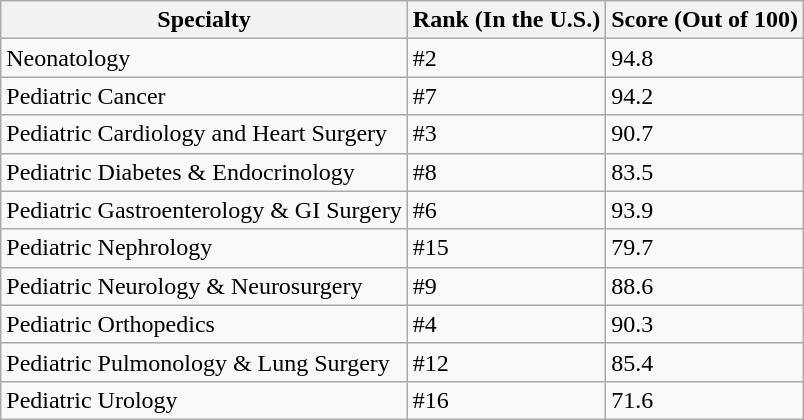<table class="wikitable">
<tr>
<th>Specialty</th>
<th>Rank (In the U.S.)</th>
<th>Score (Out of 100)</th>
</tr>
<tr>
<td>Neonatology</td>
<td>#2</td>
<td>94.8</td>
</tr>
<tr>
<td>Pediatric Cancer</td>
<td>#7</td>
<td>94.2</td>
</tr>
<tr>
<td>Pediatric Cardiology and Heart Surgery</td>
<td>#3</td>
<td>90.7</td>
</tr>
<tr>
<td>Pediatric Diabetes & Endocrinology</td>
<td>#8</td>
<td>83.5</td>
</tr>
<tr>
<td>Pediatric Gastroenterology & GI Surgery</td>
<td>#6</td>
<td>93.9</td>
</tr>
<tr>
<td>Pediatric Nephrology</td>
<td>#15</td>
<td>79.7</td>
</tr>
<tr>
<td>Pediatric Neurology & Neurosurgery</td>
<td>#9</td>
<td>88.6</td>
</tr>
<tr>
<td>Pediatric Orthopedics</td>
<td>#4</td>
<td>90.3</td>
</tr>
<tr>
<td>Pediatric Pulmonology & Lung Surgery</td>
<td>#12</td>
<td>85.4</td>
</tr>
<tr>
<td>Pediatric Urology</td>
<td>#16</td>
<td>71.6</td>
</tr>
</table>
